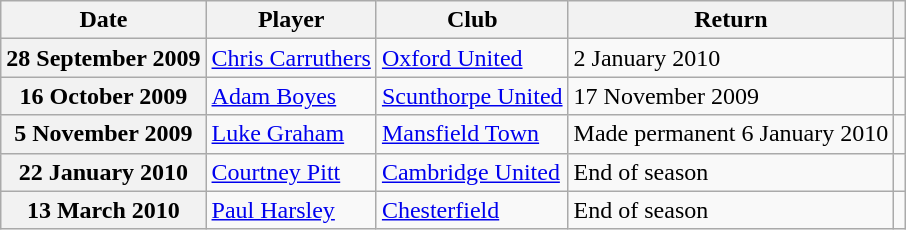<table class="wikitable plainrowheaders">
<tr>
<th scope="col">Date</th>
<th scope="col">Player</th>
<th scope="col">Club</th>
<th scope="col">Return</th>
<th scope="col" class="unsortable"></th>
</tr>
<tr>
<th scope="row">28 September 2009</th>
<td><a href='#'>Chris Carruthers</a></td>
<td><a href='#'>Oxford United</a></td>
<td>2 January 2010</td>
<td style="text-align:center;"></td>
</tr>
<tr>
<th scope="row">16 October 2009</th>
<td><a href='#'>Adam Boyes</a></td>
<td><a href='#'>Scunthorpe United</a></td>
<td>17 November 2009</td>
<td style="text-align:center;"></td>
</tr>
<tr>
<th scope="row">5 November 2009</th>
<td><a href='#'>Luke Graham</a></td>
<td><a href='#'>Mansfield Town</a></td>
<td>Made permanent 6 January 2010</td>
<td style="text-align:center;"></td>
</tr>
<tr>
<th scope="row">22 January 2010</th>
<td><a href='#'>Courtney Pitt</a></td>
<td><a href='#'>Cambridge United</a></td>
<td>End of season</td>
<td style="text-align:center;"></td>
</tr>
<tr>
<th scope="row">13 March 2010</th>
<td><a href='#'>Paul Harsley</a></td>
<td><a href='#'>Chesterfield</a></td>
<td>End of season</td>
<td style="text-align:center;"></td>
</tr>
</table>
